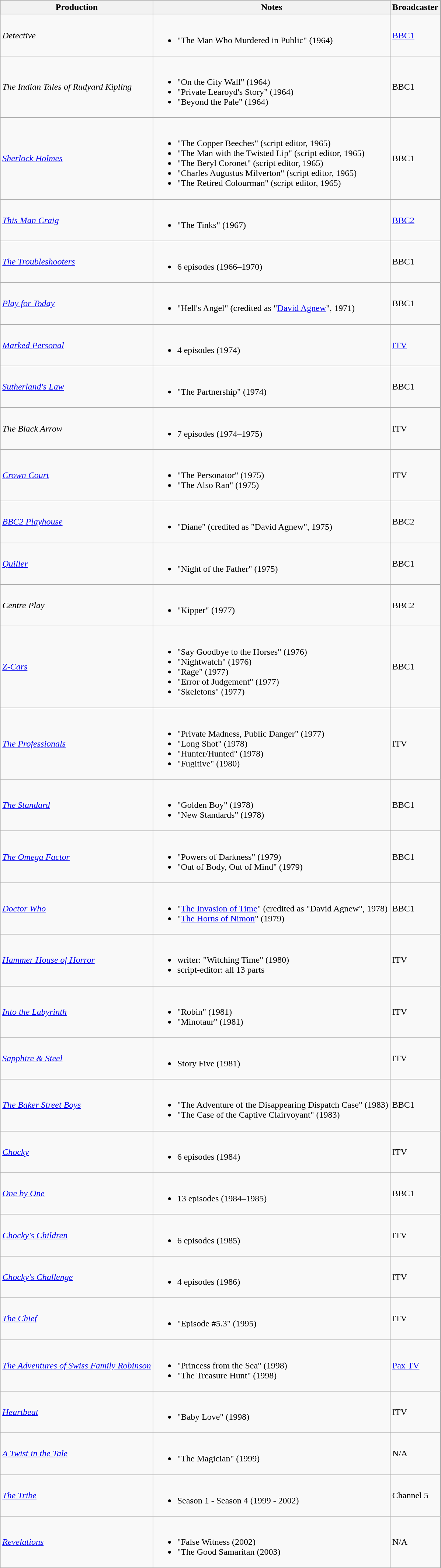<table class="wikitable">
<tr style="background:#ccc; text-align:center;">
<th>Production</th>
<th>Notes</th>
<th>Broadcaster</th>
</tr>
<tr>
<td><em>Detective</em></td>
<td><br><ul><li>"The Man Who Murdered in Public" (1964)</li></ul></td>
<td><a href='#'>BBC1</a></td>
</tr>
<tr>
<td><em>The Indian Tales of Rudyard Kipling</em></td>
<td><br><ul><li>"On the City Wall" (1964)</li><li>"Private Learoyd's Story" (1964)</li><li>"Beyond the Pale" (1964)</li></ul></td>
<td>BBC1</td>
</tr>
<tr>
<td><em><a href='#'>Sherlock Holmes</a></em></td>
<td><br><ul><li>"The Copper Beeches" (script editor, 1965)</li><li>"The Man with the Twisted Lip" (script editor, 1965)</li><li>"The Beryl Coronet" (script editor, 1965)</li><li>"Charles Augustus Milverton" (script editor, 1965)</li><li>"The Retired Colourman" (script editor, 1965)</li></ul></td>
<td>BBC1</td>
</tr>
<tr>
<td><em><a href='#'>This Man Craig</a></em></td>
<td><br><ul><li>"The Tinks" (1967)</li></ul></td>
<td><a href='#'>BBC2</a></td>
</tr>
<tr>
<td><em><a href='#'>The Troubleshooters</a></em></td>
<td><br><ul><li>6 episodes (1966–1970)</li></ul></td>
<td>BBC1</td>
</tr>
<tr>
<td><em><a href='#'>Play for Today</a></em></td>
<td><br><ul><li>"Hell's Angel" (credited as "<a href='#'>David Agnew</a>", 1971)</li></ul></td>
<td>BBC1</td>
</tr>
<tr>
<td><em><a href='#'>Marked Personal</a></em></td>
<td><br><ul><li>4 episodes (1974)</li></ul></td>
<td><a href='#'>ITV</a></td>
</tr>
<tr>
<td><em><a href='#'>Sutherland's Law</a></em></td>
<td><br><ul><li>"The Partnership" (1974)</li></ul></td>
<td>BBC1</td>
</tr>
<tr>
<td><em>The Black Arrow</em></td>
<td><br><ul><li>7 episodes (1974–1975)</li></ul></td>
<td>ITV</td>
</tr>
<tr>
<td><em><a href='#'>Crown Court</a></em></td>
<td><br><ul><li>"The Personator" (1975)</li><li>"The Also Ran" (1975)</li></ul></td>
<td>ITV</td>
</tr>
<tr>
<td><em><a href='#'>BBC2 Playhouse</a></em></td>
<td><br><ul><li>"Diane" (credited as "David Agnew", 1975)</li></ul></td>
<td>BBC2</td>
</tr>
<tr>
<td><em><a href='#'>Quiller</a></em></td>
<td><br><ul><li>"Night of the Father" (1975)</li></ul></td>
<td>BBC1</td>
</tr>
<tr>
<td><em>Centre Play</em></td>
<td><br><ul><li>"Kipper" (1977)</li></ul></td>
<td>BBC2</td>
</tr>
<tr>
<td><em><a href='#'>Z-Cars</a></em></td>
<td><br><ul><li>"Say Goodbye to the Horses" (1976)</li><li>"Nightwatch" (1976)</li><li>"Rage" (1977)</li><li>"Error of Judgement" (1977)</li><li>"Skeletons" (1977)</li></ul></td>
<td>BBC1</td>
</tr>
<tr>
<td><em><a href='#'>The Professionals</a></em></td>
<td><br><ul><li>"Private Madness, Public Danger" (1977)</li><li>"Long Shot" (1978)</li><li>"Hunter/Hunted" (1978)</li><li>"Fugitive" (1980)</li></ul></td>
<td>ITV</td>
</tr>
<tr>
<td><em><a href='#'>The Standard</a></em></td>
<td><br><ul><li>"Golden Boy" (1978)</li><li>"New Standards" (1978)</li></ul></td>
<td>BBC1</td>
</tr>
<tr>
<td><em><a href='#'>The Omega Factor</a></em></td>
<td><br><ul><li>"Powers of Darkness" (1979)</li><li>"Out of Body, Out of Mind" (1979)</li></ul></td>
<td>BBC1</td>
</tr>
<tr>
<td><em><a href='#'>Doctor Who</a></em></td>
<td><br><ul><li>"<a href='#'>The Invasion of Time</a>" (credited as "David Agnew", 1978)</li><li>"<a href='#'>The Horns of Nimon</a>" (1979)</li></ul></td>
<td>BBC1</td>
</tr>
<tr>
<td><em><a href='#'>Hammer House of Horror</a></em></td>
<td><br><ul><li>writer: "Witching Time" (1980)</li><li>script-editor: all 13 parts</li></ul></td>
<td>ITV</td>
</tr>
<tr>
<td><em><a href='#'>Into the Labyrinth</a></em></td>
<td><br><ul><li>"Robin" (1981)</li><li>"Minotaur" (1981)</li></ul></td>
<td>ITV</td>
</tr>
<tr>
<td><em><a href='#'>Sapphire & Steel</a></em></td>
<td><br><ul><li>Story Five (1981)</li></ul></td>
<td>ITV</td>
</tr>
<tr>
<td><em><a href='#'>The Baker Street Boys</a></em></td>
<td><br><ul><li>"The Adventure of the Disappearing Dispatch Case" (1983)</li><li>"The Case of the Captive Clairvoyant" (1983)</li></ul></td>
<td>BBC1</td>
</tr>
<tr>
<td><em><a href='#'>Chocky</a></em></td>
<td><br><ul><li>6 episodes (1984)</li></ul></td>
<td>ITV</td>
</tr>
<tr>
<td><em><a href='#'>One by One</a></em></td>
<td><br><ul><li>13 episodes (1984–1985)</li></ul></td>
<td>BBC1</td>
</tr>
<tr>
<td><em><a href='#'>Chocky's Children</a></em></td>
<td><br><ul><li>6 episodes (1985)</li></ul></td>
<td>ITV</td>
</tr>
<tr>
<td><em><a href='#'>Chocky's Challenge</a></em></td>
<td><br><ul><li>4 episodes (1986)</li></ul></td>
<td>ITV</td>
</tr>
<tr>
<td><em><a href='#'>The Chief</a></em></td>
<td><br><ul><li>"Episode #5.3" (1995)</li></ul></td>
<td>ITV</td>
</tr>
<tr>
<td><em><a href='#'>The Adventures of Swiss Family Robinson</a></em></td>
<td><br><ul><li>"Princess from the Sea" (1998)</li><li>"The Treasure Hunt" (1998)</li></ul></td>
<td><a href='#'>Pax TV</a></td>
</tr>
<tr>
<td><em><a href='#'>Heartbeat</a></em></td>
<td><br><ul><li>"Baby Love" (1998)</li></ul></td>
<td>ITV</td>
</tr>
<tr>
<td><em><a href='#'>A Twist in the Tale</a></em></td>
<td><br><ul><li>"The Magician" (1999)</li></ul></td>
<td>N/A</td>
</tr>
<tr>
<td><em><a href='#'>The Tribe</a></em></td>
<td><br><ul><li>Season 1 - Season 4 (1999 - 2002)</li></ul></td>
<td>Channel 5</td>
</tr>
<tr>
<td><em><a href='#'>Revelations</a></em></td>
<td><br><ul><li>"False Witness (2002)</li><li>"The Good Samaritan (2003)</li></ul></td>
<td>N/A</td>
</tr>
</table>
